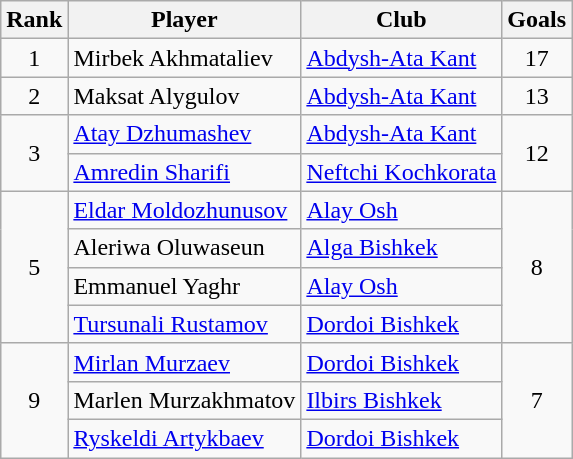<table class="wikitable" style="text-align:center">
<tr>
<th>Rank</th>
<th>Player</th>
<th>Club</th>
<th>Goals</th>
</tr>
<tr>
<td>1</td>
<td align="left"> Mirbek Akhmataliev</td>
<td align="left"><a href='#'>Abdysh-Ata Kant</a></td>
<td>17</td>
</tr>
<tr>
<td>2</td>
<td align="left"> Maksat Alygulov</td>
<td align="left"><a href='#'>Abdysh-Ata Kant</a></td>
<td>13</td>
</tr>
<tr>
<td rowspan="2">3</td>
<td align="left"> <a href='#'>Atay Dzhumashev</a></td>
<td align="left"><a href='#'>Abdysh-Ata Kant</a></td>
<td rowspan="2">12</td>
</tr>
<tr>
<td align="left"> <a href='#'>Amredin Sharifi</a></td>
<td align="left"><a href='#'>Neftchi Kochkorata</a></td>
</tr>
<tr>
<td rowspan="4">5</td>
<td align="left"> <a href='#'>Eldar Moldozhunusov</a></td>
<td align="left"><a href='#'>Alay Osh</a></td>
<td rowspan="4">8</td>
</tr>
<tr>
<td align="left"> Aleriwa Oluwaseun</td>
<td align="left"><a href='#'>Alga Bishkek</a></td>
</tr>
<tr>
<td align="left"> Emmanuel Yaghr</td>
<td align="left"><a href='#'>Alay Osh</a></td>
</tr>
<tr>
<td align="left"> <a href='#'>Tursunali Rustamov</a></td>
<td align="left"><a href='#'>Dordoi Bishkek</a></td>
</tr>
<tr>
<td rowspan="3">9</td>
<td align="left"> <a href='#'>Mirlan Murzaev</a></td>
<td align="left"><a href='#'>Dordoi Bishkek</a></td>
<td rowspan="3">7</td>
</tr>
<tr>
<td align="left"> Marlen Murzakhmatov</td>
<td align="left"><a href='#'>Ilbirs Bishkek</a></td>
</tr>
<tr>
<td align="left"> <a href='#'>Ryskeldi Artykbaev</a></td>
<td align="left"><a href='#'>Dordoi Bishkek</a></td>
</tr>
</table>
